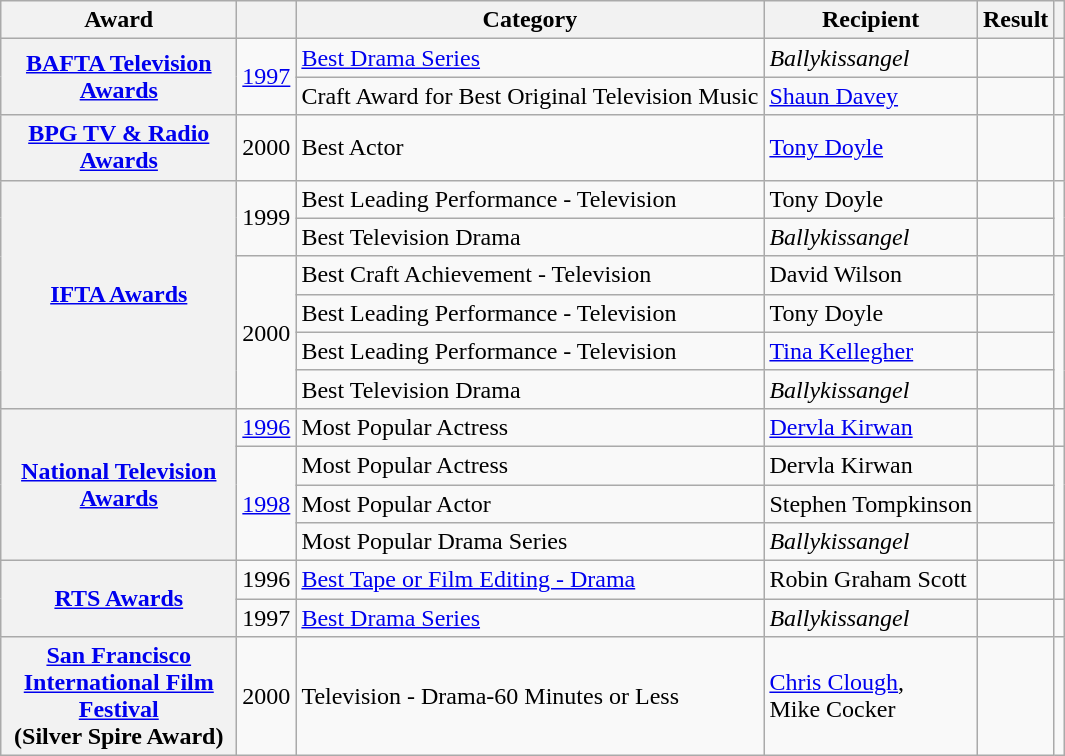<table class="wikitable sortable plainrowheaders">
<tr>
<th width="150">Award</th>
<th></th>
<th>Category</th>
<th>Recipient</th>
<th>Result</th>
<th></th>
</tr>
<tr>
<th rowspan="2" scope="row"><a href='#'>BAFTA Television Awards</a></th>
<td align="center" rowspan="2"><a href='#'>1997</a></td>
<td><a href='#'>Best Drama Series</a></td>
<td><em>Ballykissangel</em></td>
<td></td>
<td align="center"></td>
</tr>
<tr>
<td>Craft Award for Best Original Television Music</td>
<td><a href='#'>Shaun Davey</a></td>
<td></td>
<td align="center"></td>
</tr>
<tr>
<th scope="row"><a href='#'>BPG TV & Radio Awards</a></th>
<td align="center">2000</td>
<td>Best Actor</td>
<td><a href='#'>Tony Doyle</a></td>
<td></td>
<td align="center"></td>
</tr>
<tr>
<th rowspan="6" scope="row"><a href='#'>IFTA Awards</a></th>
<td align="center" rowspan="2">1999</td>
<td>Best Leading Performance - Television</td>
<td>Tony Doyle</td>
<td></td>
<td align="center" rowspan="2"></td>
</tr>
<tr>
<td>Best Television Drama</td>
<td><em>Ballykissangel</em></td>
<td></td>
</tr>
<tr>
<td align="center" rowspan="4">2000</td>
<td>Best Craft Achievement - Television</td>
<td>David Wilson</td>
<td></td>
<td align="center" rowspan="4"></td>
</tr>
<tr>
<td>Best Leading Performance - Television</td>
<td>Tony Doyle</td>
<td></td>
</tr>
<tr>
<td>Best Leading Performance - Television</td>
<td><a href='#'>Tina Kellegher</a></td>
<td></td>
</tr>
<tr>
<td>Best Television Drama</td>
<td><em>Ballykissangel</em></td>
<td></td>
</tr>
<tr>
<th rowspan="4" scope="row"><a href='#'>National Television Awards</a></th>
<td align="center"><a href='#'>1996</a></td>
<td>Most Popular Actress</td>
<td><a href='#'>Dervla Kirwan</a></td>
<td></td>
<td align="center"></td>
</tr>
<tr>
<td align="center" rowspan="3"><a href='#'>1998</a></td>
<td>Most Popular Actress</td>
<td>Dervla Kirwan</td>
<td></td>
<td align="center" rowspan="3"></td>
</tr>
<tr>
<td>Most Popular Actor</td>
<td>Stephen Tompkinson</td>
<td></td>
</tr>
<tr>
<td>Most Popular Drama Series</td>
<td><em>Ballykissangel</em></td>
<td></td>
</tr>
<tr>
<th rowspan="2" scope="row"><a href='#'>RTS Awards</a></th>
<td align="center">1996</td>
<td><a href='#'>Best Tape or Film Editing - Drama</a></td>
<td>Robin Graham Scott</td>
<td></td>
<td></td>
</tr>
<tr>
<td align="center">1997</td>
<td><a href='#'>Best Drama Series</a></td>
<td><em>Ballykissangel</em></td>
<td></td>
<td align="center"></td>
</tr>
<tr>
<th scope="row"><a href='#'>San Francisco International Film Festival</a><br>(Silver Spire Award)</th>
<td align="center">2000</td>
<td>Television - Drama-60 Minutes or Less</td>
<td><a href='#'>Chris Clough</a>,<br>Mike Cocker </td>
<td></td>
<td></td>
</tr>
</table>
